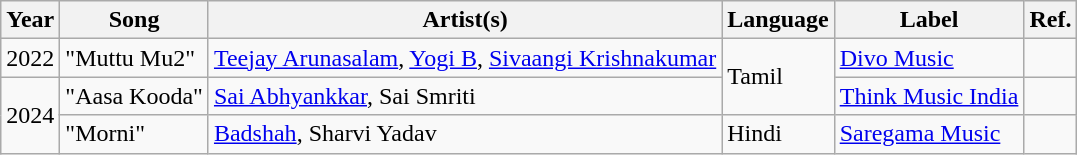<table class="wikitable">
<tr>
<th>Year</th>
<th>Song</th>
<th>Artist(s)</th>
<th>Language</th>
<th>Label</th>
<th>Ref.</th>
</tr>
<tr>
<td>2022</td>
<td>"Muttu Mu2"</td>
<td><a href='#'>Teejay Arunasalam</a>, <a href='#'>Yogi B</a>, <a href='#'>Sivaangi Krishnakumar</a></td>
<td rowspan="2">Tamil</td>
<td><a href='#'>Divo Music</a></td>
<td></td>
</tr>
<tr>
<td rowspan="2">2024</td>
<td>"Aasa Kooda"</td>
<td><a href='#'>Sai Abhyankkar</a>, Sai Smriti</td>
<td><a href='#'>Think Music India</a></td>
<td></td>
</tr>
<tr>
<td>"Morni"</td>
<td><a href='#'>Badshah</a>, Sharvi Yadav</td>
<td>Hindi</td>
<td><a href='#'>Saregama Music</a></td>
<td></td>
</tr>
</table>
